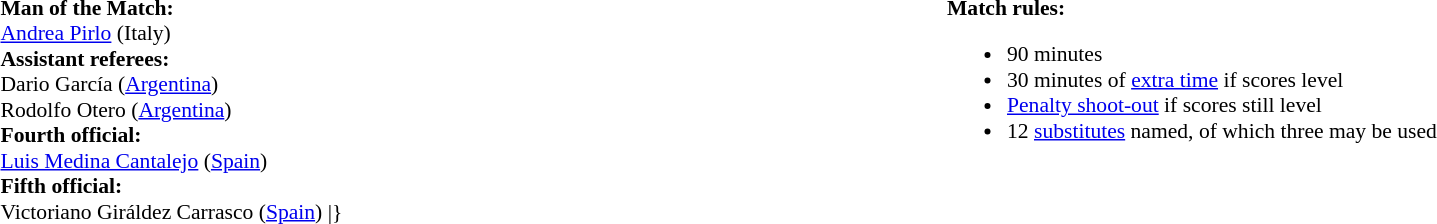<table style="width:100%;font-size:90%">
<tr>
<td style="width:50%;vertical-align:top"><br><strong>Man of the Match:</strong>
<br><a href='#'>Andrea Pirlo</a> (Italy)<br><strong>Assistant referees:</strong>
<br>Dario García (<a href='#'>Argentina</a>)
<br>Rodolfo Otero (<a href='#'>Argentina</a>)
<br><strong>Fourth official:</strong>
<br><a href='#'>Luis Medina Cantalejo</a> (<a href='#'>Spain</a>)
<br><strong>Fifth official:</strong>
<br>Victoriano Giráldez Carrasco (<a href='#'>Spain</a>)
<includeonly>|}</includeonly></td>
<td style="width:50%;vertical-align:top"><br><strong>Match rules:</strong><ul><li>90 minutes</li><li>30 minutes of <a href='#'>extra time</a> if scores level</li><li><a href='#'>Penalty shoot-out</a> if scores still level</li><li>12 <a href='#'>substitutes</a> named, of which three may be used</li></ul></td>
</tr>
</table>
